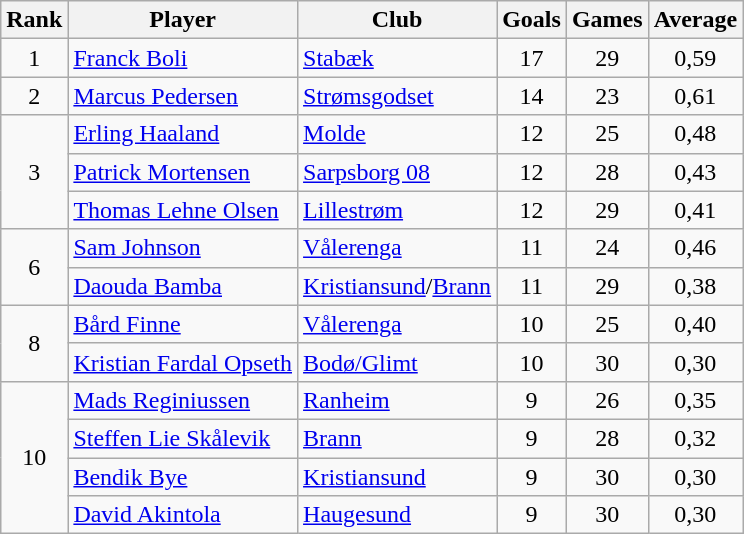<table class="wikitable" style="text-align:center">
<tr>
<th>Rank</th>
<th>Player</th>
<th>Club</th>
<th>Goals</th>
<th>Games</th>
<th>Average</th>
</tr>
<tr>
<td>1</td>
<td align="left"> <a href='#'>Franck Boli</a></td>
<td align="left"><a href='#'>Stabæk</a></td>
<td>17</td>
<td>29</td>
<td>0,59</td>
</tr>
<tr>
<td>2</td>
<td align="left"> <a href='#'>Marcus Pedersen</a></td>
<td align="left"><a href='#'>Strømsgodset</a></td>
<td>14</td>
<td>23</td>
<td>0,61</td>
</tr>
<tr>
<td rowspan="3">3</td>
<td align="left"> <a href='#'>Erling Haaland</a></td>
<td align="left"><a href='#'>Molde</a></td>
<td>12</td>
<td>25</td>
<td>0,48</td>
</tr>
<tr>
<td align="left"> <a href='#'>Patrick Mortensen</a></td>
<td align="left"><a href='#'>Sarpsborg 08</a></td>
<td>12</td>
<td>28</td>
<td>0,43</td>
</tr>
<tr>
<td align="left"> <a href='#'>Thomas Lehne Olsen</a></td>
<td align="left"><a href='#'>Lillestrøm</a></td>
<td>12</td>
<td>29</td>
<td>0,41</td>
</tr>
<tr>
<td rowspan="2">6</td>
<td align="left"> <a href='#'>Sam Johnson</a></td>
<td align="left"><a href='#'>Vålerenga</a></td>
<td>11</td>
<td>24</td>
<td>0,46</td>
</tr>
<tr>
<td align="left"> <a href='#'>Daouda Bamba</a></td>
<td align="left"><a href='#'>Kristiansund</a>/<a href='#'>Brann</a></td>
<td>11</td>
<td>29</td>
<td>0,38</td>
</tr>
<tr>
<td rowspan="2">8</td>
<td align="left"> <a href='#'>Bård Finne</a></td>
<td align="left"><a href='#'>Vålerenga</a></td>
<td>10</td>
<td>25</td>
<td>0,40</td>
</tr>
<tr>
<td align="left"> <a href='#'>Kristian Fardal Opseth</a></td>
<td align="left"><a href='#'>Bodø/Glimt</a></td>
<td>10</td>
<td>30</td>
<td>0,30</td>
</tr>
<tr>
<td rowspan="4">10</td>
<td align="left"> <a href='#'>Mads Reginiussen</a></td>
<td align="left"><a href='#'>Ranheim</a></td>
<td>9</td>
<td>26</td>
<td>0,35</td>
</tr>
<tr>
<td align="left"> <a href='#'>Steffen Lie Skålevik</a></td>
<td align="left"><a href='#'>Brann</a></td>
<td>9</td>
<td>28</td>
<td>0,32</td>
</tr>
<tr>
<td align="left"> <a href='#'>Bendik Bye</a></td>
<td align="left"><a href='#'>Kristiansund</a></td>
<td>9</td>
<td>30</td>
<td>0,30</td>
</tr>
<tr>
<td align="left"> <a href='#'>David Akintola</a></td>
<td align="left"><a href='#'>Haugesund</a></td>
<td>9</td>
<td>30</td>
<td>0,30</td>
</tr>
</table>
